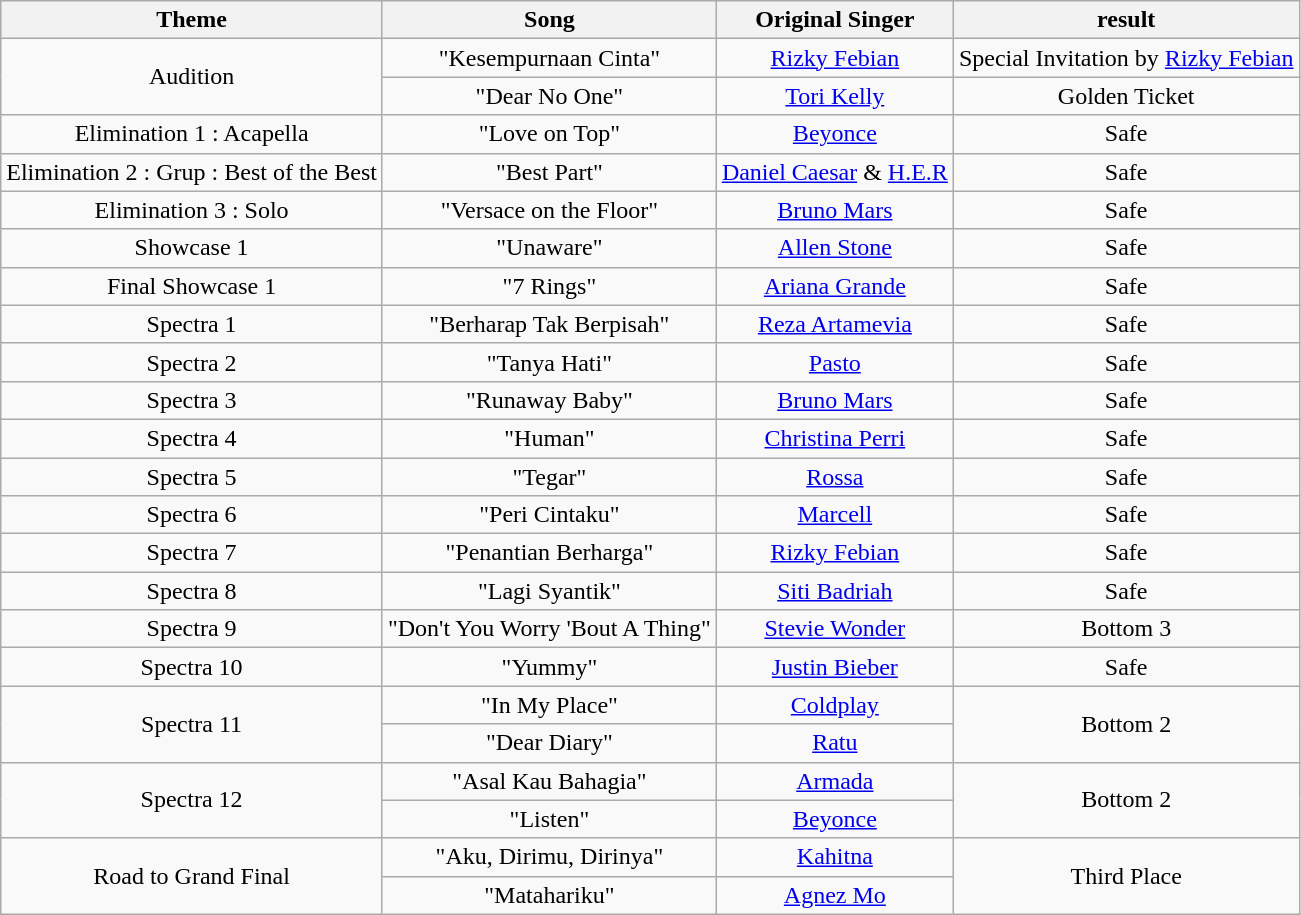<table class="wikitable" style="text-align:center;">
<tr>
<th scope="col">Theme</th>
<th scope="col">Song</th>
<th scope="col">Original Singer</th>
<th scope="col">result</th>
</tr>
<tr>
<td rowspan ='2'>Audition</td>
<td>"Kesempurnaan Cinta"</td>
<td><a href='#'>Rizky Febian</a></td>
<td>Special Invitation by <a href='#'>Rizky Febian</a></td>
</tr>
<tr>
<td>"Dear No One"</td>
<td><a href='#'>Tori Kelly</a></td>
<td>Golden Ticket</td>
</tr>
<tr>
<td>Elimination 1 : Acapella</td>
<td>"Love on Top"</td>
<td><a href='#'>Beyonce</a></td>
<td>Safe</td>
</tr>
<tr>
<td>Elimination 2 : Grup : Best of the Best</td>
<td>"Best Part"</td>
<td><a href='#'>Daniel Caesar</a> & <a href='#'>H.E.R</a></td>
<td>Safe</td>
</tr>
<tr>
<td>Elimination 3 : Solo</td>
<td>"Versace on the Floor"</td>
<td><a href='#'>Bruno Mars</a></td>
<td>Safe</td>
</tr>
<tr>
<td>Showcase 1</td>
<td>"Unaware"</td>
<td><a href='#'>Allen Stone</a></td>
<td>Safe</td>
</tr>
<tr>
<td>Final Showcase 1</td>
<td>"7 Rings"</td>
<td><a href='#'>Ariana Grande</a></td>
<td>Safe</td>
</tr>
<tr>
<td>Spectra 1</td>
<td>"Berharap Tak Berpisah"</td>
<td><a href='#'>Reza Artamevia</a></td>
<td>Safe</td>
</tr>
<tr>
<td>Spectra 2</td>
<td>"Tanya Hati"</td>
<td><a href='#'>Pasto</a></td>
<td>Safe</td>
</tr>
<tr>
<td>Spectra 3</td>
<td>"Runaway Baby"</td>
<td><a href='#'>Bruno Mars</a></td>
<td>Safe</td>
</tr>
<tr>
<td>Spectra 4</td>
<td>"Human"</td>
<td><a href='#'>Christina Perri</a></td>
<td>Safe</td>
</tr>
<tr>
<td>Spectra 5</td>
<td>"Tegar"</td>
<td><a href='#'>Rossa</a></td>
<td>Safe</td>
</tr>
<tr>
<td>Spectra 6</td>
<td>"Peri Cintaku"</td>
<td><a href='#'>Marcell</a></td>
<td>Safe</td>
</tr>
<tr>
<td>Spectra 7</td>
<td>"Penantian Berharga"</td>
<td><a href='#'>Rizky Febian</a></td>
<td>Safe</td>
</tr>
<tr>
<td>Spectra 8</td>
<td>"Lagi Syantik"</td>
<td><a href='#'>Siti Badriah</a></td>
<td>Safe</td>
</tr>
<tr>
<td>Spectra 9</td>
<td>"Don't You Worry 'Bout A Thing"</td>
<td><a href='#'>Stevie Wonder</a></td>
<td>Bottom 3</td>
</tr>
<tr>
<td>Spectra 10</td>
<td>"Yummy"</td>
<td><a href='#'>Justin Bieber</a></td>
<td>Safe</td>
</tr>
<tr>
<td rowspan ='2'>Spectra 11</td>
<td>"In My Place"</td>
<td><a href='#'>Coldplay</a></td>
<td rowspan ='2'>Bottom 2</td>
</tr>
<tr>
<td>"Dear Diary"</td>
<td><a href='#'>Ratu</a></td>
</tr>
<tr>
<td rowspan ='2'>Spectra 12</td>
<td>"Asal Kau Bahagia"</td>
<td><a href='#'>Armada</a></td>
<td rowspan ='2'>Bottom 2</td>
</tr>
<tr>
<td>"Listen"</td>
<td><a href='#'>Beyonce</a></td>
</tr>
<tr>
<td rowspan ='2'>Road to Grand Final</td>
<td>"Aku, Dirimu, Dirinya"</td>
<td><a href='#'>Kahitna</a></td>
<td rowspan ='2'>Third Place</td>
</tr>
<tr>
<td>"Matahariku"</td>
<td><a href='#'>Agnez Mo</a></td>
</tr>
</table>
